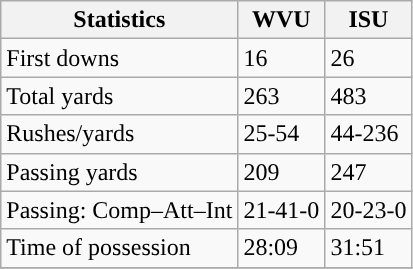<table class="wikitable" style="float: left;">
<tr>
<th>Statistics</th>
<th>WVU</th>
<th>ISU</th>
</tr>
<tr>
<td>First downs</td>
<td>16</td>
<td>26</td>
</tr>
<tr>
<td>Total yards</td>
<td>263</td>
<td>483</td>
</tr>
<tr>
<td>Rushes/yards</td>
<td>25-54</td>
<td>44-236</td>
</tr>
<tr>
<td>Passing yards</td>
<td>209</td>
<td>247</td>
</tr>
<tr>
<td>Passing: Comp–Att–Int</td>
<td>21-41-0</td>
<td>20-23-0</td>
</tr>
<tr>
<td>Time of possession</td>
<td>28:09</td>
<td>31:51</td>
</tr>
<tr>
</tr>
</table>
